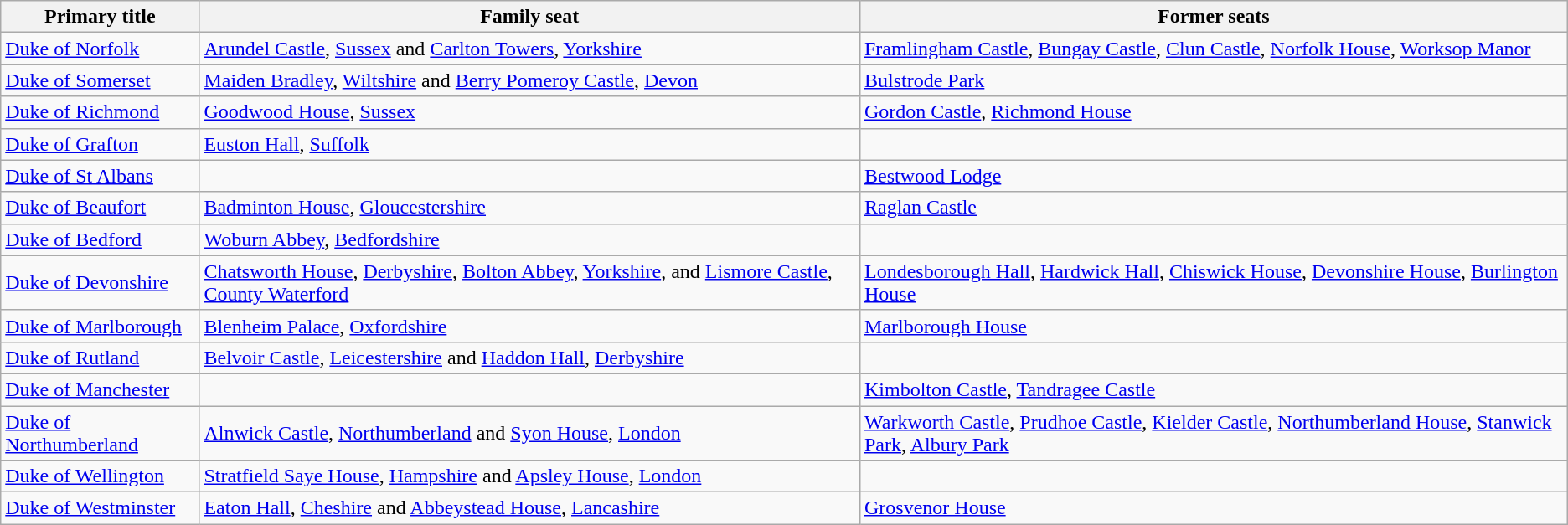<table class="wikitable" style="text-align:left">
<tr>
<th>Primary title</th>
<th>Family seat</th>
<th>Former seats</th>
</tr>
<tr>
<td><a href='#'>Duke of Norfolk</a></td>
<td><a href='#'>Arundel Castle</a>, <a href='#'>Sussex</a> and <a href='#'>Carlton Towers</a>, <a href='#'>Yorkshire</a></td>
<td><a href='#'>Framlingham Castle</a>, <a href='#'>Bungay Castle</a>, <a href='#'>Clun Castle</a>, <a href='#'>Norfolk House</a>, <a href='#'>Worksop Manor</a></td>
</tr>
<tr>
<td><a href='#'>Duke of Somerset</a></td>
<td><a href='#'>Maiden Bradley</a>, <a href='#'>Wiltshire</a> and <a href='#'>Berry Pomeroy Castle</a>, <a href='#'>Devon</a></td>
<td><a href='#'>Bulstrode Park</a></td>
</tr>
<tr>
<td><a href='#'>Duke of Richmond</a></td>
<td><a href='#'>Goodwood House</a>, <a href='#'>Sussex</a></td>
<td><a href='#'>Gordon Castle</a>, <a href='#'>Richmond House</a></td>
</tr>
<tr>
<td><a href='#'>Duke of Grafton</a></td>
<td><a href='#'>Euston Hall</a>, <a href='#'>Suffolk</a></td>
<td></td>
</tr>
<tr>
<td><a href='#'>Duke of St Albans</a></td>
<td></td>
<td><a href='#'>Bestwood Lodge</a></td>
</tr>
<tr>
<td><a href='#'>Duke of Beaufort</a></td>
<td><a href='#'>Badminton House</a>, <a href='#'>Gloucestershire</a></td>
<td><a href='#'>Raglan Castle</a></td>
</tr>
<tr>
<td><a href='#'>Duke of Bedford</a></td>
<td><a href='#'>Woburn Abbey</a>, <a href='#'>Bedfordshire</a></td>
<td></td>
</tr>
<tr>
<td><a href='#'>Duke of Devonshire</a></td>
<td><a href='#'>Chatsworth House</a>, <a href='#'>Derbyshire</a>, <a href='#'>Bolton Abbey</a>, <a href='#'>Yorkshire</a>, and <a href='#'>Lismore Castle</a>, <a href='#'>County Waterford</a></td>
<td><a href='#'>Londesborough Hall</a>, <a href='#'>Hardwick Hall</a>, <a href='#'>Chiswick House</a>, <a href='#'>Devonshire House</a>, <a href='#'>Burlington House</a></td>
</tr>
<tr>
<td><a href='#'>Duke of Marlborough</a></td>
<td><a href='#'>Blenheim Palace</a>, <a href='#'>Oxfordshire</a></td>
<td><a href='#'>Marlborough House</a></td>
</tr>
<tr>
<td><a href='#'>Duke of Rutland</a></td>
<td><a href='#'>Belvoir Castle</a>, <a href='#'>Leicestershire</a> and <a href='#'>Haddon Hall</a>, <a href='#'>Derbyshire</a></td>
<td></td>
</tr>
<tr>
<td><a href='#'>Duke of Manchester</a></td>
<td></td>
<td><a href='#'>Kimbolton Castle</a>, <a href='#'>Tandragee Castle</a></td>
</tr>
<tr>
<td><a href='#'>Duke of Northumberland</a></td>
<td><a href='#'>Alnwick Castle</a>, <a href='#'>Northumberland</a> and <a href='#'>Syon House</a>, <a href='#'>London</a></td>
<td><a href='#'>Warkworth Castle</a>, <a href='#'>Prudhoe Castle</a>, <a href='#'>Kielder Castle</a>, <a href='#'>Northumberland House</a>, <a href='#'>Stanwick Park</a>, <a href='#'>Albury Park</a></td>
</tr>
<tr>
<td><a href='#'>Duke of Wellington</a></td>
<td><a href='#'>Stratfield Saye House</a>, <a href='#'>Hampshire</a> and <a href='#'>Apsley House</a>, <a href='#'>London</a></td>
<td></td>
</tr>
<tr>
<td><a href='#'>Duke of Westminster</a></td>
<td><a href='#'>Eaton Hall</a>, <a href='#'>Cheshire</a> and <a href='#'>Abbeystead House</a>, <a href='#'>Lancashire</a></td>
<td><a href='#'>Grosvenor House</a></td>
</tr>
</table>
